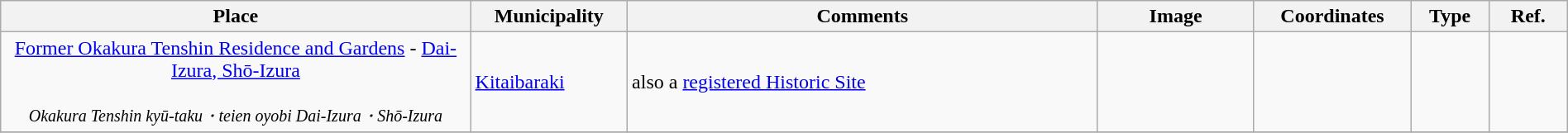<table class="wikitable sortable"  style="width:100%;">
<tr>
<th width="30%" align="left">Place</th>
<th width="10%" align="left">Municipality</th>
<th width="30%" align="left" class="unsortable">Comments</th>
<th width="10%" align="left"  class="unsortable">Image</th>
<th width="10%" align="left" class="unsortable">Coordinates</th>
<th width="5%" align="left">Type</th>
<th width="5%" align="left"  class="unsortable">Ref.</th>
</tr>
<tr>
<td align="center"><a href='#'>Former Okakura Tenshin Residence and Gardens</a> - <a href='#'>Dai-Izura, Shō-Izura</a><br><br><small><em>Okakura Tenshin kyū-taku・teien oyobi Dai-Izura・Shō-Izura</em></small></td>
<td><a href='#'>Kitaibaraki</a></td>
<td>also a <a href='#'>registered Historic Site</a></td>
<td></td>
<td></td>
<td></td>
<td></td>
</tr>
<tr>
</tr>
</table>
